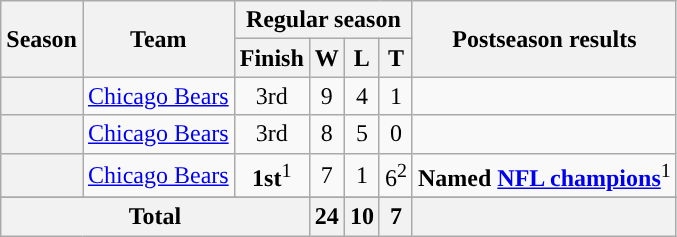<table class="wikitable">
<tr>
<th rowspan="2">Season</th>
<th rowspan="2">Team</th>
<th colspan="4">Regular season</th>
<th rowspan="2" colSpan="2">Postseason results</th>
</tr>
<tr align="center" bgcolor="">
<th>Finish</th>
<th>W</th>
<th>L</th>
<th>T</th>
</tr>
<tr align="center"">
<th align="center"></th>
<td align="center"><a href='#'>Chicago Bears</a></td>
<td align="center">3rd</td>
<td align="center">9</td>
<td align="center">4</td>
<td align="center">1</td>
<td></td>
</tr>
<tr align="center" bgcolor="">
<th align="center"></th>
<td align="center"><a href='#'>Chicago Bears</a></td>
<td align="center">3rd</td>
<td align="center">8</td>
<td align="center">5</td>
<td align="center">0</td>
<td></td>
</tr>
<tr align="center" bgcolor="">
<th align="center"></th>
<td align="center"><a href='#'>Chicago Bears</a></td>
<td align="center"><strong>1st</strong><sup>1</sup></td>
<td align="center">7</td>
<td align="center">1</td>
<td align="center">6<sup>2</sup></td>
<td colSpan="2"><strong>Named <a href='#'>NFL champions</a></strong><sup>1</sup></td>
</tr>
<tr align="center" bgcolor="">
</tr>
<tr>
<th colspan="3">Total</th>
<th>24</th>
<th>10</th>
<th>7</th>
<th></th>
</tr>
</table>
